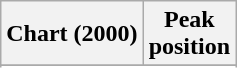<table class="wikitable sortable plainrowheaders" style="text-align:center">
<tr>
<th scope="col">Chart (2000)</th>
<th scope="col">Peak<br> position</th>
</tr>
<tr>
</tr>
<tr>
</tr>
</table>
